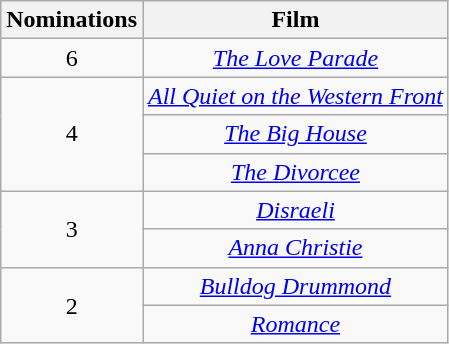<table class="wikitable plainrowheaders" style="text-align: center; float:left; margin-right:1em;">
<tr>
<th scope="col" style="width:55px;">Nominations</th>
<th scope="col" style="text-align:center;">Film</th>
</tr>
<tr>
<td>6</td>
<td><em><a href='#'>The Love Parade</a></em></td>
</tr>
<tr>
<td scope="row" rowspan="3" style="text-align:center">4</td>
<td><em><a href='#'>All Quiet on the Western Front</a></em></td>
</tr>
<tr>
<td><em><a href='#'>The Big House</a></em></td>
</tr>
<tr>
<td><em><a href='#'>The Divorcee</a></em></td>
</tr>
<tr>
<td scope="row" rowspan="2" style="text-align:center">3</td>
<td><em><a href='#'>Disraeli</a></em></td>
</tr>
<tr>
<td><em><a href='#'>Anna Christie</a></em></td>
</tr>
<tr>
<td scope="row" rowspan="2" style="text-align:center">2</td>
<td><em><a href='#'>Bulldog Drummond</a></em></td>
</tr>
<tr>
<td><em><a href='#'>Romance</a></em></td>
</tr>
</table>
